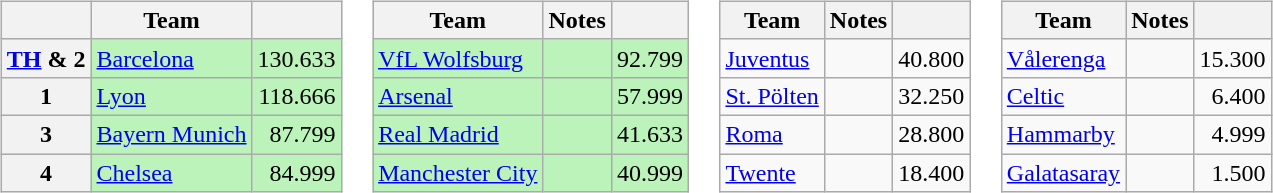<table>
<tr valign=top>
<td><br><table class="wikitable">
<tr>
<th></th>
<th>Team</th>
<th></th>
</tr>
<tr bgcolor=BBF3BB>
<th><a href='#'>TH</a> & 2</th>
<td> <a href='#'>Barcelona</a></td>
<td align=right>130.633</td>
</tr>
<tr bgcolor=BBF3BB>
<th>1</th>
<td> <a href='#'>Lyon</a></td>
<td align=right>118.666</td>
</tr>
<tr bgcolor=BBF3BB>
<th>3</th>
<td> <a href='#'>Bayern Munich</a></td>
<td align=right>87.799</td>
</tr>
<tr bgcolor=BBF3BB>
<th>4</th>
<td> <a href='#'>Chelsea</a></td>
<td align=right>84.999</td>
</tr>
</table>
</td>
<td><br><table class="wikitable">
<tr>
<th>Team</th>
<th>Notes</th>
<th></th>
</tr>
<tr bgcolor=BBF3BB>
<td> <a href='#'>VfL Wolfsburg</a></td>
<td></td>
<td align=right>92.799</td>
</tr>
<tr bgcolor=BBF3BB>
<td> <a href='#'>Arsenal</a></td>
<td></td>
<td align=right>57.999</td>
</tr>
<tr bgcolor=BBF3BB>
<td> <a href='#'>Real Madrid</a></td>
<td></td>
<td align=right>41.633</td>
</tr>
<tr bgcolor=BBF3BB>
<td> <a href='#'>Manchester City</a></td>
<td></td>
<td align=right>40.999</td>
</tr>
</table>
</td>
<td><br><table class="wikitable">
<tr>
<th>Team</th>
<th>Notes</th>
<th></th>
</tr>
<tr>
<td> <a href='#'>Juventus</a></td>
<td></td>
<td align=right>40.800</td>
</tr>
<tr>
<td> <a href='#'>St. Pölten</a></td>
<td></td>
<td align=right>32.250</td>
</tr>
<tr>
<td> <a href='#'>Roma</a></td>
<td></td>
<td align=right>28.800</td>
</tr>
<tr>
<td> <a href='#'>Twente</a></td>
<td></td>
<td align=right>18.400</td>
</tr>
</table>
</td>
<td><br><table class="wikitable">
<tr>
<th>Team</th>
<th>Notes</th>
<th></th>
</tr>
<tr>
<td> <a href='#'>Vålerenga</a></td>
<td></td>
<td align=right>15.300</td>
</tr>
<tr>
<td> <a href='#'>Celtic</a></td>
<td></td>
<td align=right>6.400</td>
</tr>
<tr>
<td> <a href='#'>Hammarby</a></td>
<td></td>
<td align=right>4.999</td>
</tr>
<tr>
<td> <a href='#'>Galatasaray</a></td>
<td></td>
<td align=right>1.500</td>
</tr>
</table>
</td>
</tr>
</table>
